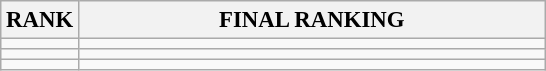<table class="wikitable" style="font-size:95%;">
<tr>
<th>RANK</th>
<th align="left" style="width: 20em">FINAL RANKING</th>
</tr>
<tr>
<td align="center"></td>
<td></td>
</tr>
<tr>
<td align="center"></td>
<td></td>
</tr>
<tr>
<td align="center"></td>
<td></td>
</tr>
</table>
